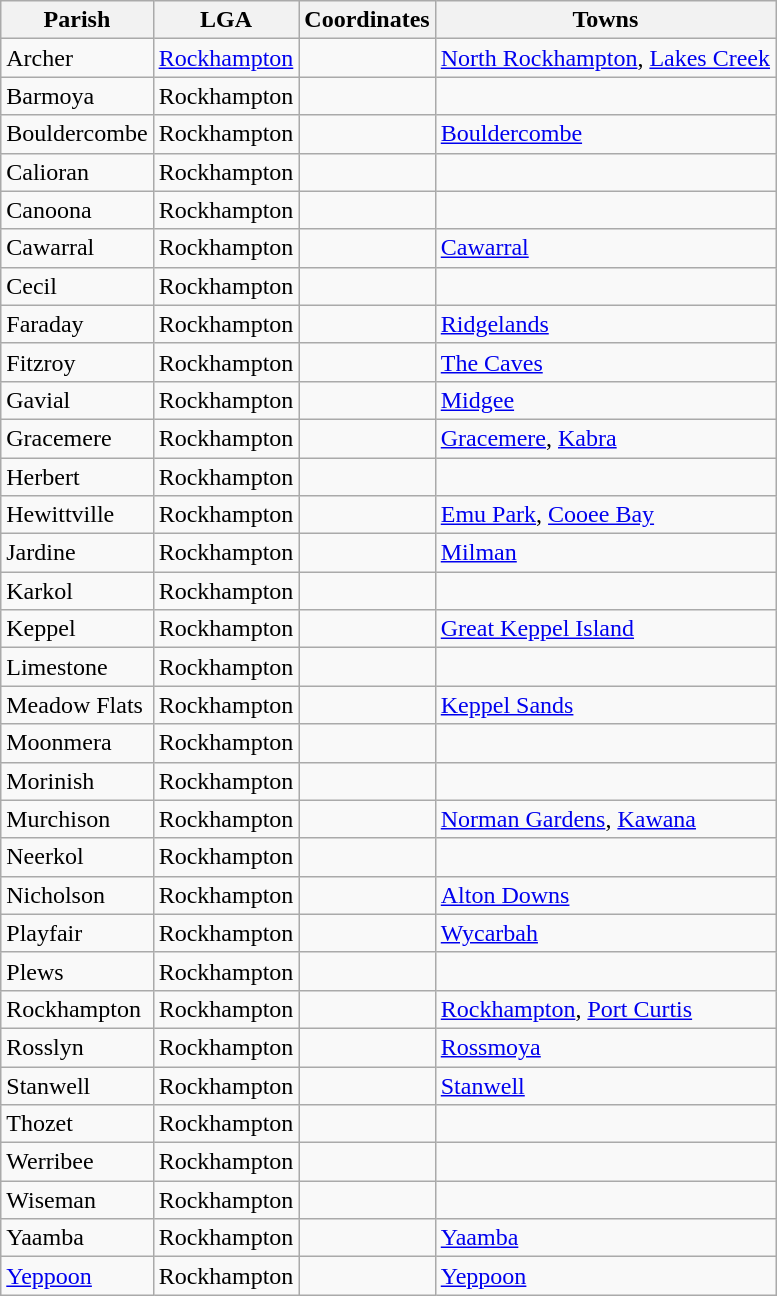<table class="wikitable sortable">
<tr>
<th>Parish</th>
<th>LGA</th>
<th>Coordinates</th>
<th>Towns</th>
</tr>
<tr>
<td>Archer</td>
<td><a href='#'>Rockhampton</a></td>
<td></td>
<td><a href='#'>North Rockhampton</a>, <a href='#'>Lakes Creek</a></td>
</tr>
<tr>
<td>Barmoya</td>
<td>Rockhampton</td>
<td></td>
<td></td>
</tr>
<tr>
<td>Bouldercombe</td>
<td>Rockhampton</td>
<td></td>
<td><a href='#'>Bouldercombe</a></td>
</tr>
<tr>
<td>Calioran</td>
<td>Rockhampton</td>
<td></td>
<td></td>
</tr>
<tr>
<td>Canoona</td>
<td>Rockhampton</td>
<td></td>
<td></td>
</tr>
<tr>
<td>Cawarral</td>
<td>Rockhampton</td>
<td></td>
<td><a href='#'>Cawarral</a></td>
</tr>
<tr>
<td>Cecil</td>
<td>Rockhampton</td>
<td></td>
<td></td>
</tr>
<tr>
<td>Faraday</td>
<td>Rockhampton</td>
<td></td>
<td><a href='#'>Ridgelands</a></td>
</tr>
<tr>
<td>Fitzroy</td>
<td>Rockhampton</td>
<td></td>
<td><a href='#'>The Caves</a></td>
</tr>
<tr>
<td>Gavial</td>
<td>Rockhampton</td>
<td></td>
<td><a href='#'>Midgee</a></td>
</tr>
<tr>
<td>Gracemere</td>
<td>Rockhampton</td>
<td></td>
<td><a href='#'>Gracemere</a>, <a href='#'>Kabra</a></td>
</tr>
<tr>
<td>Herbert</td>
<td>Rockhampton</td>
<td></td>
<td></td>
</tr>
<tr>
<td>Hewittville</td>
<td>Rockhampton</td>
<td></td>
<td><a href='#'>Emu Park</a>, <a href='#'>Cooee Bay</a></td>
</tr>
<tr>
<td>Jardine</td>
<td>Rockhampton</td>
<td></td>
<td><a href='#'>Milman</a></td>
</tr>
<tr>
<td>Karkol</td>
<td>Rockhampton</td>
<td></td>
<td></td>
</tr>
<tr>
<td>Keppel</td>
<td>Rockhampton</td>
<td></td>
<td><a href='#'>Great Keppel Island</a></td>
</tr>
<tr>
<td>Limestone</td>
<td>Rockhampton</td>
<td></td>
<td></td>
</tr>
<tr>
<td>Meadow Flats</td>
<td>Rockhampton</td>
<td></td>
<td><a href='#'>Keppel Sands</a></td>
</tr>
<tr>
<td>Moonmera</td>
<td>Rockhampton</td>
<td></td>
<td></td>
</tr>
<tr>
<td>Morinish</td>
<td>Rockhampton</td>
<td></td>
<td></td>
</tr>
<tr>
<td>Murchison</td>
<td>Rockhampton</td>
<td></td>
<td><a href='#'>Norman Gardens</a>, <a href='#'>Kawana</a></td>
</tr>
<tr>
<td>Neerkol</td>
<td>Rockhampton</td>
<td></td>
<td></td>
</tr>
<tr>
<td>Nicholson</td>
<td>Rockhampton</td>
<td></td>
<td><a href='#'>Alton Downs</a></td>
</tr>
<tr>
<td>Playfair</td>
<td>Rockhampton</td>
<td></td>
<td><a href='#'>Wycarbah</a></td>
</tr>
<tr>
<td>Plews</td>
<td>Rockhampton</td>
<td></td>
<td></td>
</tr>
<tr>
<td>Rockhampton</td>
<td>Rockhampton</td>
<td></td>
<td><a href='#'>Rockhampton</a>, <a href='#'>Port Curtis</a></td>
</tr>
<tr>
<td>Rosslyn</td>
<td>Rockhampton</td>
<td></td>
<td><a href='#'>Rossmoya</a></td>
</tr>
<tr>
<td>Stanwell</td>
<td>Rockhampton</td>
<td></td>
<td><a href='#'>Stanwell</a></td>
</tr>
<tr>
<td>Thozet</td>
<td>Rockhampton</td>
<td></td>
<td></td>
</tr>
<tr>
<td>Werribee</td>
<td>Rockhampton</td>
<td></td>
<td></td>
</tr>
<tr>
<td>Wiseman</td>
<td>Rockhampton</td>
<td></td>
<td></td>
</tr>
<tr>
<td>Yaamba</td>
<td>Rockhampton</td>
<td></td>
<td><a href='#'>Yaamba</a></td>
</tr>
<tr>
<td><a href='#'>Yeppoon</a></td>
<td>Rockhampton</td>
<td></td>
<td><a href='#'>Yeppoon</a></td>
</tr>
</table>
